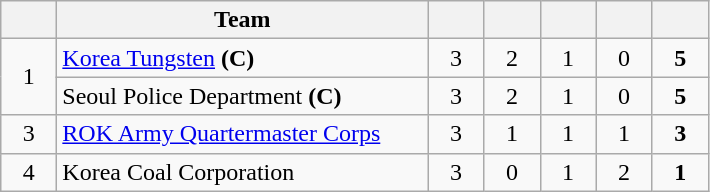<table class="wikitable" style="text-align:center;">
<tr>
<th width=30></th>
<th width=240>Team</th>
<th width=30></th>
<th width=30></th>
<th width=30></th>
<th width=30></th>
<th width=30></th>
</tr>
<tr>
<td rowspan=2>1</td>
<td align=left><a href='#'>Korea Tungsten</a> <strong>(C)</strong></td>
<td>3</td>
<td>2</td>
<td>1</td>
<td>0</td>
<td><strong>5</strong></td>
</tr>
<tr>
<td align=left>Seoul Police Department <strong>(C)</strong></td>
<td>3</td>
<td>2</td>
<td>1</td>
<td>0</td>
<td><strong>5</strong></td>
</tr>
<tr>
<td>3</td>
<td align=left><a href='#'>ROK Army Quartermaster Corps</a></td>
<td>3</td>
<td>1</td>
<td>1</td>
<td>1</td>
<td><strong>3</strong></td>
</tr>
<tr>
<td>4</td>
<td align=left>Korea Coal Corporation</td>
<td>3</td>
<td>0</td>
<td>1</td>
<td>2</td>
<td><strong>1</strong></td>
</tr>
</table>
